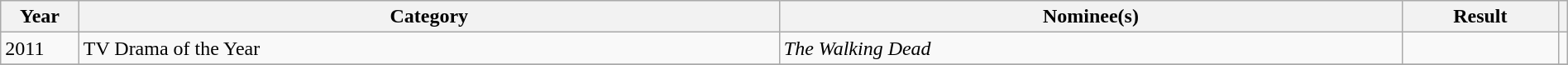<table class="wikitable" width=100%>
<tr>
<th width=5%>Year</th>
<th width=45%>Category</th>
<th width=40%>Nominee(s)</th>
<th width=10%>Result</th>
<th width=5%></th>
</tr>
<tr>
<td rowspan=1>2011</td>
<td>TV Drama of the Year</td>
<td><em>The Walking Dead</em></td>
<td></td>
<td></td>
</tr>
<tr>
</tr>
</table>
